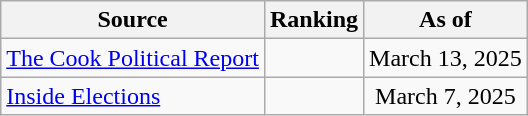<table class="wikitable" style="text-align:center">
<tr>
<th>Source</th>
<th>Ranking</th>
<th>As of</th>
</tr>
<tr>
<td align=left><a href='#'>The Cook Political Report</a></td>
<td></td>
<td>March 13, 2025</td>
</tr>
<tr>
<td align=left><a href='#'>Inside Elections</a></td>
<td></td>
<td>March 7, 2025</td>
</tr>
</table>
